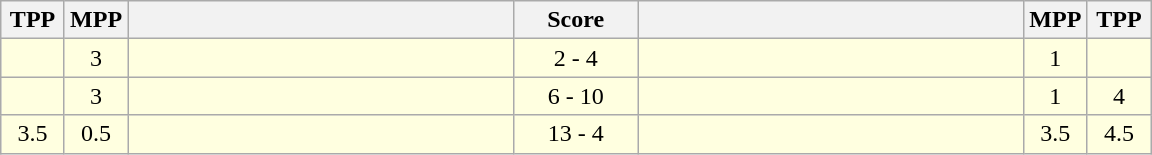<table class="wikitable" style="text-align: center;" |>
<tr>
<th width="35">TPP</th>
<th width="35">MPP</th>
<th width="250"></th>
<th width="75">Score</th>
<th width="250"></th>
<th width="35">MPP</th>
<th width="35">TPP</th>
</tr>
<tr bgcolor=lightyellow>
<td></td>
<td>3</td>
<td style="text-align:left;"></td>
<td>2 - 4</td>
<td style="text-align:left;"><strong></strong></td>
<td>1</td>
<td></td>
</tr>
<tr bgcolor=lightyellow>
<td></td>
<td>3</td>
<td style="text-align:left;"></td>
<td>6 - 10</td>
<td style="text-align:left;"><strong></strong></td>
<td>1</td>
<td>4</td>
</tr>
<tr bgcolor=lightyellow>
<td>3.5</td>
<td>0.5</td>
<td style="text-align:left;"><strong></strong></td>
<td>13 - 4</td>
<td style="text-align:left;"></td>
<td>3.5</td>
<td>4.5</td>
</tr>
</table>
